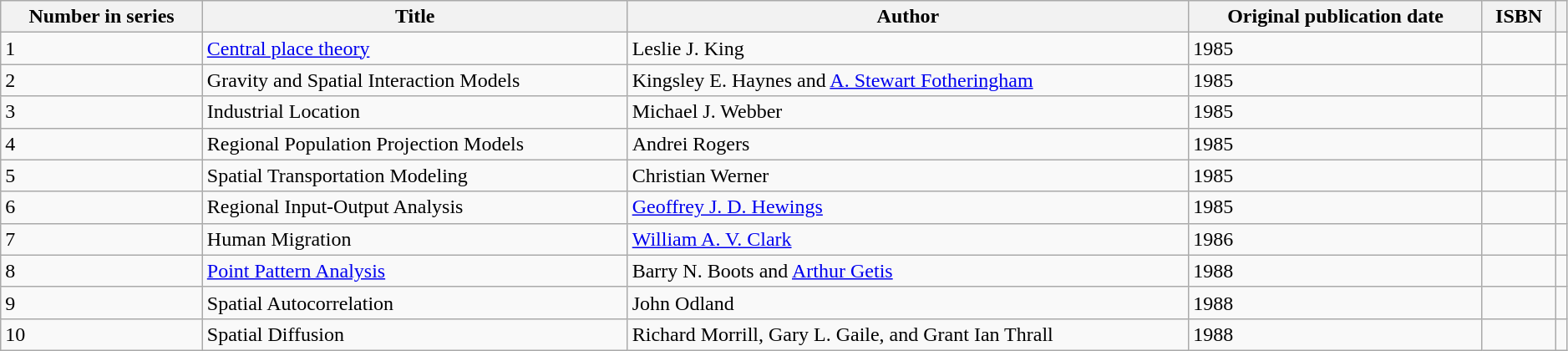<table class="wikitable sortable" style="width:99%;">
<tr>
<th stype="text-align:center;">Number in series</th>
<th style="text-align:center;">Title</th>
<th style="text-align:center;">Author</th>
<th style="text-align:center;">Original publication date</th>
<th style="text-align:center;">ISBN</th>
<th style="text-align:center;"></th>
</tr>
<tr>
<td>1</td>
<td><a href='#'>Central place theory</a></td>
<td>Leslie J. King</td>
<td>1985</td>
<td></td>
<td></td>
</tr>
<tr>
<td>2</td>
<td>Gravity and Spatial Interaction Models</td>
<td>Kingsley E. Haynes and <a href='#'>A. Stewart Fotheringham</a></td>
<td>1985</td>
<td></td>
<td></td>
</tr>
<tr>
<td>3</td>
<td>Industrial Location</td>
<td>Michael J. Webber</td>
<td>1985</td>
<td></td>
<td></td>
</tr>
<tr>
<td>4</td>
<td>Regional Population Projection Models</td>
<td>Andrei Rogers</td>
<td>1985</td>
<td></td>
<td></td>
</tr>
<tr>
<td>5</td>
<td>Spatial Transportation Modeling</td>
<td>Christian Werner</td>
<td>1985</td>
<td></td>
<td></td>
</tr>
<tr>
<td>6</td>
<td>Regional Input-Output Analysis</td>
<td><a href='#'>Geoffrey J. D. Hewings</a></td>
<td>1985</td>
<td></td>
<td></td>
</tr>
<tr>
<td>7</td>
<td>Human Migration</td>
<td><a href='#'>William A. V. Clark</a></td>
<td>1986</td>
<td></td>
<td></td>
</tr>
<tr>
<td>8</td>
<td><a href='#'>Point Pattern Analysis</a></td>
<td>Barry N. Boots and <a href='#'>Arthur Getis</a></td>
<td>1988</td>
<td></td>
<td></td>
</tr>
<tr>
<td>9</td>
<td>Spatial Autocorrelation</td>
<td>John Odland</td>
<td>1988</td>
<td></td>
<td></td>
</tr>
<tr>
<td>10</td>
<td>Spatial Diffusion</td>
<td>Richard Morrill, Gary L. Gaile, and Grant Ian Thrall</td>
<td>1988</td>
<td></td>
<td></td>
</tr>
</table>
